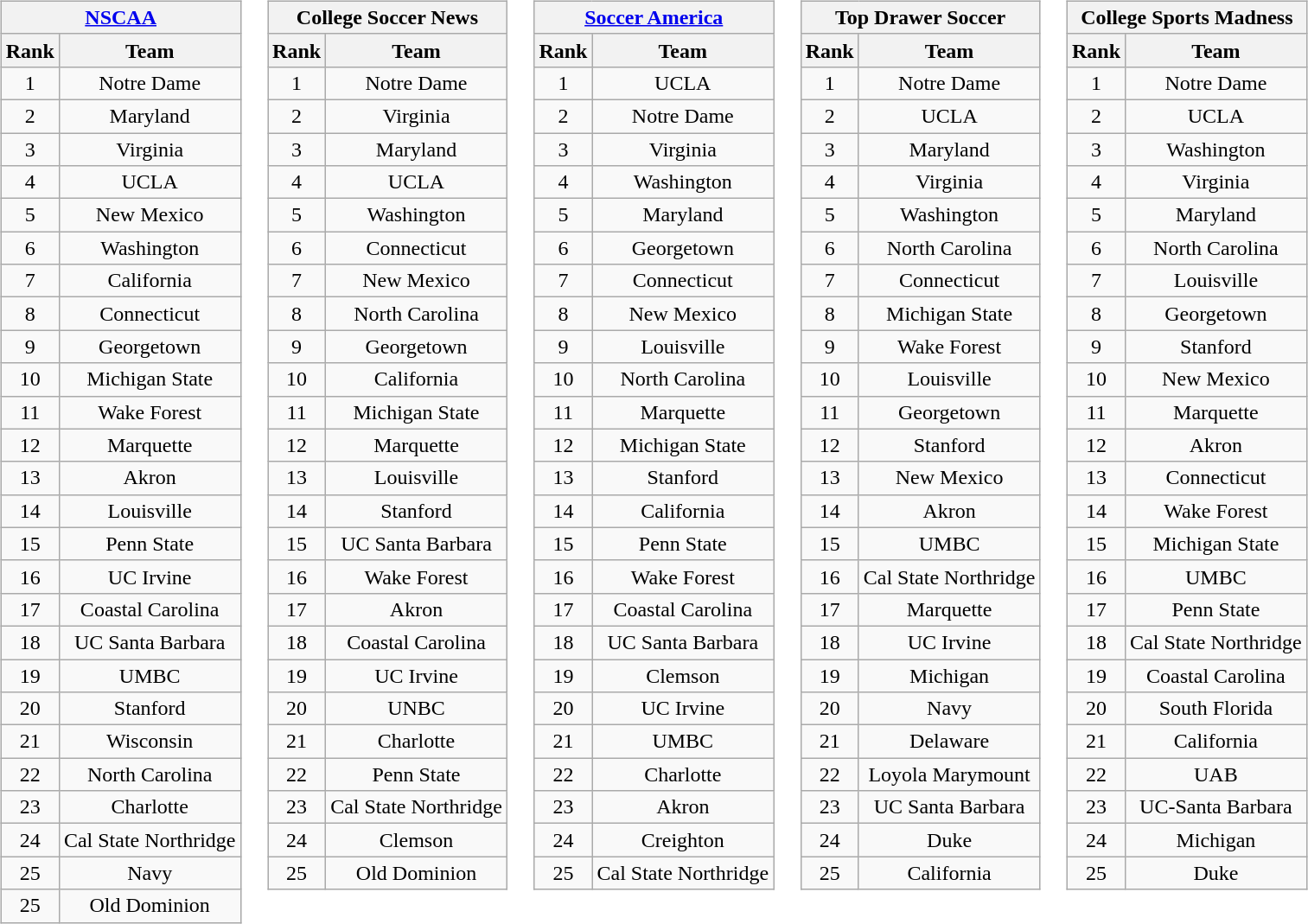<table>
<tr style="vertical-align:top;">
<td><br><table class="wikitable" style="text-align:center;">
<tr>
<th colspan=2><a href='#'>NSCAA</a></th>
</tr>
<tr>
<th>Rank</th>
<th>Team</th>
</tr>
<tr>
<td>1</td>
<td>Notre Dame</td>
</tr>
<tr>
<td>2</td>
<td>Maryland</td>
</tr>
<tr>
<td>3</td>
<td>Virginia</td>
</tr>
<tr>
<td>4</td>
<td>UCLA</td>
</tr>
<tr>
<td>5</td>
<td>New Mexico</td>
</tr>
<tr>
<td>6</td>
<td>Washington</td>
</tr>
<tr>
<td>7</td>
<td>California</td>
</tr>
<tr>
<td>8</td>
<td>Connecticut</td>
</tr>
<tr>
<td>9</td>
<td>Georgetown</td>
</tr>
<tr>
<td>10</td>
<td>Michigan State</td>
</tr>
<tr>
<td>11</td>
<td>Wake Forest</td>
</tr>
<tr>
<td>12</td>
<td>Marquette</td>
</tr>
<tr>
<td>13</td>
<td>Akron</td>
</tr>
<tr>
<td>14</td>
<td>Louisville</td>
</tr>
<tr>
<td>15</td>
<td>Penn State</td>
</tr>
<tr>
<td>16</td>
<td>UC Irvine</td>
</tr>
<tr>
<td>17</td>
<td>Coastal Carolina</td>
</tr>
<tr>
<td>18</td>
<td>UC Santa Barbara</td>
</tr>
<tr>
<td>19</td>
<td>UMBC</td>
</tr>
<tr>
<td>20</td>
<td>Stanford</td>
</tr>
<tr>
<td>21</td>
<td>Wisconsin</td>
</tr>
<tr>
<td>22</td>
<td>North Carolina</td>
</tr>
<tr>
<td>23</td>
<td>Charlotte</td>
</tr>
<tr>
<td>24</td>
<td>Cal State Northridge</td>
</tr>
<tr>
<td>25</td>
<td>Navy</td>
</tr>
<tr>
<td>25</td>
<td>Old Dominion</td>
</tr>
</table>
</td>
<td><br><table class="wikitable" style="text-align:center;">
<tr>
<th colspan=2>College Soccer News</th>
</tr>
<tr>
<th>Rank</th>
<th>Team</th>
</tr>
<tr>
<td>1</td>
<td>Notre Dame</td>
</tr>
<tr>
<td>2</td>
<td>Virginia</td>
</tr>
<tr>
<td>3</td>
<td>Maryland</td>
</tr>
<tr>
<td>4</td>
<td>UCLA</td>
</tr>
<tr>
<td>5</td>
<td>Washington</td>
</tr>
<tr>
<td>6</td>
<td>Connecticut</td>
</tr>
<tr>
<td>7</td>
<td>New Mexico</td>
</tr>
<tr>
<td>8</td>
<td>North Carolina</td>
</tr>
<tr>
<td>9</td>
<td>Georgetown</td>
</tr>
<tr>
<td>10</td>
<td>California</td>
</tr>
<tr>
<td>11</td>
<td>Michigan State</td>
</tr>
<tr>
<td>12</td>
<td>Marquette</td>
</tr>
<tr>
<td>13</td>
<td>Louisville</td>
</tr>
<tr>
<td>14</td>
<td>Stanford</td>
</tr>
<tr>
<td>15</td>
<td>UC Santa Barbara</td>
</tr>
<tr>
<td>16</td>
<td>Wake Forest</td>
</tr>
<tr>
<td>17</td>
<td>Akron</td>
</tr>
<tr>
<td>18</td>
<td>Coastal Carolina</td>
</tr>
<tr>
<td>19</td>
<td>UC Irvine</td>
</tr>
<tr>
<td>20</td>
<td>UNBC</td>
</tr>
<tr>
<td>21</td>
<td>Charlotte</td>
</tr>
<tr>
<td>22</td>
<td>Penn State</td>
</tr>
<tr>
<td>23</td>
<td>Cal State Northridge</td>
</tr>
<tr>
<td>24</td>
<td>Clemson</td>
</tr>
<tr>
<td>25</td>
<td>Old Dominion</td>
</tr>
</table>
</td>
<td><br><table class="wikitable" style="text-align:center;">
<tr>
<th colspan=2><a href='#'>Soccer America</a></th>
</tr>
<tr>
<th>Rank</th>
<th>Team</th>
</tr>
<tr>
<td>1</td>
<td>UCLA</td>
</tr>
<tr>
<td>2</td>
<td>Notre Dame</td>
</tr>
<tr>
<td>3</td>
<td>Virginia</td>
</tr>
<tr>
<td>4</td>
<td>Washington</td>
</tr>
<tr>
<td>5</td>
<td>Maryland</td>
</tr>
<tr>
<td>6</td>
<td>Georgetown</td>
</tr>
<tr>
<td>7</td>
<td>Connecticut</td>
</tr>
<tr>
<td>8</td>
<td>New Mexico</td>
</tr>
<tr>
<td>9</td>
<td>Louisville</td>
</tr>
<tr>
<td>10</td>
<td>North Carolina</td>
</tr>
<tr>
<td>11</td>
<td>Marquette</td>
</tr>
<tr>
<td>12</td>
<td>Michigan State</td>
</tr>
<tr>
<td>13</td>
<td>Stanford</td>
</tr>
<tr>
<td>14</td>
<td>California</td>
</tr>
<tr>
<td>15</td>
<td>Penn State</td>
</tr>
<tr>
<td>16</td>
<td>Wake Forest</td>
</tr>
<tr>
<td>17</td>
<td>Coastal Carolina</td>
</tr>
<tr>
<td>18</td>
<td>UC Santa Barbara</td>
</tr>
<tr>
<td>19</td>
<td>Clemson</td>
</tr>
<tr>
<td>20</td>
<td>UC Irvine</td>
</tr>
<tr>
<td>21</td>
<td>UMBC</td>
</tr>
<tr>
<td>22</td>
<td>Charlotte</td>
</tr>
<tr>
<td>23</td>
<td>Akron</td>
</tr>
<tr>
<td>24</td>
<td>Creighton</td>
</tr>
<tr>
<td>25</td>
<td>Cal State Northridge</td>
</tr>
</table>
</td>
<td><br><table class="wikitable" style="text-align:center;">
<tr>
<th colspan=2>Top Drawer Soccer</th>
</tr>
<tr>
<th>Rank</th>
<th>Team</th>
</tr>
<tr>
<td>1</td>
<td>Notre Dame</td>
</tr>
<tr>
<td>2</td>
<td>UCLA</td>
</tr>
<tr>
<td>3</td>
<td>Maryland</td>
</tr>
<tr>
<td>4</td>
<td>Virginia</td>
</tr>
<tr>
<td>5</td>
<td>Washington</td>
</tr>
<tr>
<td>6</td>
<td>North Carolina</td>
</tr>
<tr>
<td>7</td>
<td>Connecticut</td>
</tr>
<tr>
<td>8</td>
<td>Michigan State</td>
</tr>
<tr>
<td>9</td>
<td>Wake Forest</td>
</tr>
<tr>
<td>10</td>
<td>Louisville</td>
</tr>
<tr>
<td>11</td>
<td>Georgetown</td>
</tr>
<tr>
<td>12</td>
<td>Stanford</td>
</tr>
<tr>
<td>13</td>
<td>New Mexico</td>
</tr>
<tr>
<td>14</td>
<td>Akron</td>
</tr>
<tr>
<td>15</td>
<td>UMBC</td>
</tr>
<tr>
<td>16</td>
<td>Cal State Northridge</td>
</tr>
<tr>
<td>17</td>
<td>Marquette</td>
</tr>
<tr>
<td>18</td>
<td>UC Irvine</td>
</tr>
<tr>
<td>19</td>
<td>Michigan</td>
</tr>
<tr>
<td>20</td>
<td>Navy</td>
</tr>
<tr>
<td>21</td>
<td>Delaware</td>
</tr>
<tr>
<td>22</td>
<td>Loyola Marymount</td>
</tr>
<tr>
<td>23</td>
<td>UC Santa Barbara</td>
</tr>
<tr>
<td>24</td>
<td>Duke</td>
</tr>
<tr>
<td>25</td>
<td>California</td>
</tr>
</table>
</td>
<td><br><table class="wikitable" style="text-align:center;">
<tr>
<th colspan=2>College Sports Madness</th>
</tr>
<tr>
<th>Rank</th>
<th>Team</th>
</tr>
<tr>
<td>1</td>
<td>Notre Dame</td>
</tr>
<tr>
<td>2</td>
<td>UCLA</td>
</tr>
<tr>
<td>3</td>
<td>Washington</td>
</tr>
<tr>
<td>4</td>
<td>Virginia</td>
</tr>
<tr>
<td>5</td>
<td>Maryland</td>
</tr>
<tr>
<td>6</td>
<td>North Carolina</td>
</tr>
<tr>
<td>7</td>
<td>Louisville</td>
</tr>
<tr>
<td>8</td>
<td>Georgetown</td>
</tr>
<tr>
<td>9</td>
<td>Stanford</td>
</tr>
<tr>
<td>10</td>
<td>New Mexico</td>
</tr>
<tr>
<td>11</td>
<td>Marquette</td>
</tr>
<tr>
<td>12</td>
<td>Akron</td>
</tr>
<tr>
<td>13</td>
<td>Connecticut</td>
</tr>
<tr>
<td>14</td>
<td>Wake Forest</td>
</tr>
<tr>
<td>15</td>
<td>Michigan State</td>
</tr>
<tr>
<td>16</td>
<td>UMBC</td>
</tr>
<tr>
<td>17</td>
<td>Penn State</td>
</tr>
<tr>
<td>18</td>
<td>Cal State Northridge</td>
</tr>
<tr>
<td>19</td>
<td>Coastal Carolina</td>
</tr>
<tr>
<td>20</td>
<td>South Florida</td>
</tr>
<tr>
<td>21</td>
<td>California</td>
</tr>
<tr>
<td>22</td>
<td>UAB</td>
</tr>
<tr>
<td>23</td>
<td>UC-Santa Barbara</td>
</tr>
<tr>
<td>24</td>
<td>Michigan</td>
</tr>
<tr>
<td>25</td>
<td>Duke</td>
</tr>
</table>
</td>
</tr>
</table>
